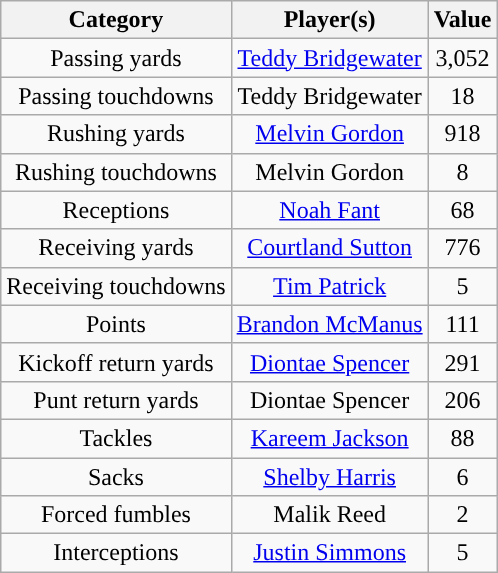<table class="wikitable" style="text-align:center">
<tr>
<th>Category</th>
<th>Player(s)</th>
<th>Value</th>
</tr>
<tr>
<td>Passing yards</td>
<td><a href='#'>Teddy Bridgewater</a></td>
<td>3,052</td>
</tr>
<tr>
<td>Passing touchdowns</td>
<td>Teddy Bridgewater</td>
<td>18</td>
</tr>
<tr>
<td>Rushing yards</td>
<td><a href='#'>Melvin Gordon</a></td>
<td>918</td>
</tr>
<tr>
<td>Rushing touchdowns</td>
<td>Melvin Gordon</td>
<td>8</td>
</tr>
<tr>
<td>Receptions</td>
<td><a href='#'>Noah Fant</a></td>
<td>68</td>
</tr>
<tr>
<td>Receiving yards</td>
<td><a href='#'>Courtland Sutton</a></td>
<td>776</td>
</tr>
<tr>
<td>Receiving touchdowns</td>
<td><a href='#'>Tim Patrick</a></td>
<td>5</td>
</tr>
<tr>
<td>Points</td>
<td><a href='#'>Brandon McManus</a></td>
<td>111</td>
</tr>
<tr>
<td>Kickoff return yards</td>
<td><a href='#'>Diontae Spencer</a></td>
<td>291</td>
</tr>
<tr>
<td>Punt return yards</td>
<td>Diontae Spencer</td>
<td>206</td>
</tr>
<tr>
<td>Tackles</td>
<td><a href='#'>Kareem Jackson</a></td>
<td>88</td>
</tr>
<tr>
<td>Sacks</td>
<td><a href='#'>Shelby Harris</a></td>
<td>6</td>
</tr>
<tr>
<td>Forced fumbles</td>
<td>Malik Reed</td>
<td>2</td>
</tr>
<tr>
<td>Interceptions</td>
<td><a href='#'>Justin Simmons</a></td>
<td>5</td>
</tr>
</table>
